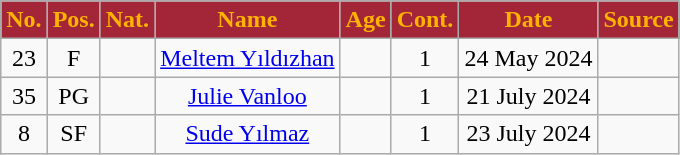<table class="wikitable sortable" style="text-align:center;">
<tr>
<th style="color:#FFB300; background:#A32638;">No.</th>
<th style="color:#FFB300; background:#A32638;">Pos.</th>
<th style="color:#FFB300; background:#A32638;">Nat.</th>
<th style="color:#FFB300; background:#A32638;">Name</th>
<th style="color:#FFB300; background:#A32638;">Age</th>
<th style="color:#FFB300; background:#A32638;">Cont.</th>
<th style="color:#FFB300; background:#A32638;">Date</th>
<th style="color:#FFB300; background:#A32638;">Source</th>
</tr>
<tr>
<td>23</td>
<td>F</td>
<td></td>
<td><a href='#'>Meltem Yıldızhan</a></td>
<td></td>
<td>1</td>
<td>24 May 2024</td>
<td></td>
</tr>
<tr>
<td>35</td>
<td>PG</td>
<td></td>
<td><a href='#'>Julie Vanloo</a></td>
<td></td>
<td>1</td>
<td>21 July 2024</td>
<td></td>
</tr>
<tr>
<td>8</td>
<td>SF</td>
<td></td>
<td><a href='#'>Sude Yılmaz</a></td>
<td></td>
<td>1</td>
<td>23 July 2024</td>
<td></td>
</tr>
</table>
